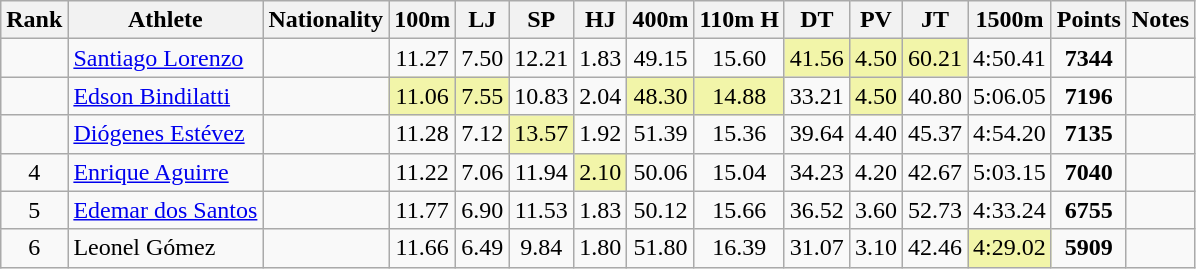<table class="wikitable sortable" style=" text-align:center;">
<tr>
<th>Rank</th>
<th>Athlete</th>
<th>Nationality</th>
<th>100m</th>
<th>LJ</th>
<th>SP</th>
<th>HJ</th>
<th>400m</th>
<th>110m H</th>
<th>DT</th>
<th>PV</th>
<th>JT</th>
<th>1500m</th>
<th>Points</th>
<th>Notes</th>
</tr>
<tr>
<td></td>
<td align=left><a href='#'>Santiago Lorenzo</a></td>
<td align=left></td>
<td>11.27</td>
<td>7.50</td>
<td>12.21</td>
<td>1.83</td>
<td>49.15</td>
<td>15.60</td>
<td bgcolor=#F2F5A9>41.56</td>
<td bgcolor=#F2F5A9>4.50</td>
<td bgcolor=#F2F5A9>60.21</td>
<td>4:50.41</td>
<td><strong>7344</strong></td>
<td></td>
</tr>
<tr>
<td></td>
<td align=left><a href='#'>Edson Bindilatti</a></td>
<td align=left></td>
<td bgcolor=#F2F5A9>11.06</td>
<td bgcolor=#F2F5A9>7.55</td>
<td>10.83</td>
<td>2.04</td>
<td bgcolor=#F2F5A9>48.30</td>
<td bgcolor=#F2F5A9>14.88</td>
<td>33.21</td>
<td bgcolor=#F2F5A9>4.50</td>
<td>40.80</td>
<td>5:06.05</td>
<td><strong>7196</strong></td>
<td></td>
</tr>
<tr>
<td></td>
<td align=left><a href='#'>Diógenes Estévez</a></td>
<td align=left></td>
<td>11.28</td>
<td>7.12</td>
<td bgcolor=#F2F5A9>13.57</td>
<td>1.92</td>
<td>51.39</td>
<td>15.36</td>
<td>39.64</td>
<td>4.40</td>
<td>45.37</td>
<td>4:54.20</td>
<td><strong>7135</strong></td>
<td></td>
</tr>
<tr>
<td>4</td>
<td align=left><a href='#'>Enrique Aguirre</a></td>
<td align=left></td>
<td>11.22</td>
<td>7.06</td>
<td>11.94</td>
<td bgcolor=#F2F5A9>2.10</td>
<td>50.06</td>
<td>15.04</td>
<td>34.23</td>
<td>4.20</td>
<td>42.67</td>
<td>5:03.15</td>
<td><strong>7040</strong></td>
<td></td>
</tr>
<tr>
<td>5</td>
<td align=left><a href='#'>Edemar dos Santos</a></td>
<td align=left></td>
<td>11.77</td>
<td>6.90</td>
<td>11.53</td>
<td>1.83</td>
<td>50.12</td>
<td>15.66</td>
<td>36.52</td>
<td>3.60</td>
<td>52.73</td>
<td>4:33.24</td>
<td><strong>6755</strong></td>
<td></td>
</tr>
<tr>
<td>6</td>
<td align=left>Leonel Gómez</td>
<td align="left"></td>
<td>11.66</td>
<td>6.49</td>
<td>9.84</td>
<td>1.80</td>
<td>51.80</td>
<td>16.39</td>
<td>31.07</td>
<td>3.10</td>
<td>42.46</td>
<td bgcolor=#F2F5A9>4:29.02</td>
<td><strong>5909</strong></td>
<td></td>
</tr>
</table>
